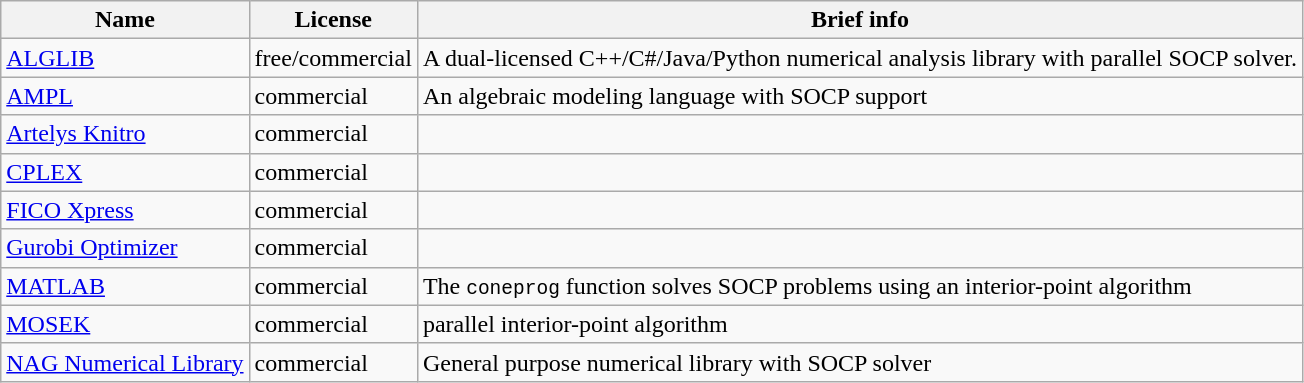<table class="wikitable sortable">
<tr>
<th>Name</th>
<th>License</th>
<th>Brief info</th>
</tr>
<tr>
<td><a href='#'>ALGLIB</a></td>
<td>free/commercial</td>
<td>A dual-licensed C++/C#/Java/Python numerical analysis library with parallel SOCP solver.</td>
</tr>
<tr>
<td><a href='#'>AMPL</a></td>
<td>commercial</td>
<td>An algebraic modeling language with SOCP support</td>
</tr>
<tr>
<td><a href='#'>Artelys Knitro</a></td>
<td>commercial</td>
<td></td>
</tr>
<tr>
<td><a href='#'>CPLEX</a></td>
<td>commercial</td>
<td></td>
</tr>
<tr>
<td><a href='#'>FICO Xpress</a></td>
<td>commercial</td>
<td></td>
</tr>
<tr>
<td><a href='#'>Gurobi Optimizer</a></td>
<td>commercial</td>
<td></td>
</tr>
<tr>
<td><a href='#'>MATLAB</a></td>
<td>commercial</td>
<td>The <code>coneprog</code> function solves SOCP problems using an interior-point algorithm</td>
</tr>
<tr>
<td><a href='#'>MOSEK</a></td>
<td>commercial</td>
<td>parallel interior-point algorithm</td>
</tr>
<tr>
<td><a href='#'>NAG Numerical Library</a></td>
<td>commercial</td>
<td>General purpose numerical library with SOCP solver</td>
</tr>
</table>
